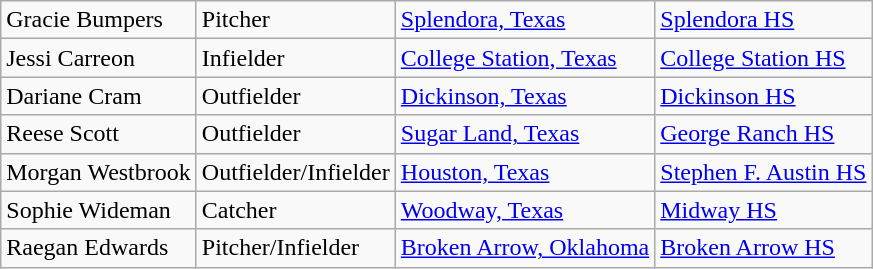<table class="wikitable">
<tr>
<td>Gracie Bumpers</td>
<td>Pitcher</td>
<td><a href='#'>Splendora, Texas</a></td>
<td><a href='#'>Splendora HS</a></td>
</tr>
<tr>
<td>Jessi Carreon</td>
<td>Infielder</td>
<td><a href='#'>College Station, Texas</a></td>
<td><a href='#'>College Station HS</a></td>
</tr>
<tr>
<td>Dariane Cram</td>
<td>Outfielder</td>
<td><a href='#'>Dickinson, Texas</a></td>
<td><a href='#'>Dickinson HS</a></td>
</tr>
<tr>
<td>Reese Scott</td>
<td>Outfielder</td>
<td><a href='#'>Sugar Land, Texas</a></td>
<td><a href='#'>George Ranch HS</a></td>
</tr>
<tr>
<td>Morgan Westbrook</td>
<td>Outfielder/Infielder</td>
<td><a href='#'>Houston, Texas</a></td>
<td><a href='#'>Stephen F. Austin HS</a></td>
</tr>
<tr>
<td>Sophie Wideman</td>
<td>Catcher</td>
<td><a href='#'>Woodway, Texas</a></td>
<td><a href='#'>Midway HS</a></td>
</tr>
<tr>
<td>Raegan Edwards</td>
<td>Pitcher/Infielder</td>
<td><a href='#'>Broken Arrow, Oklahoma</a></td>
<td><a href='#'>Broken Arrow HS</a></td>
</tr>
</table>
